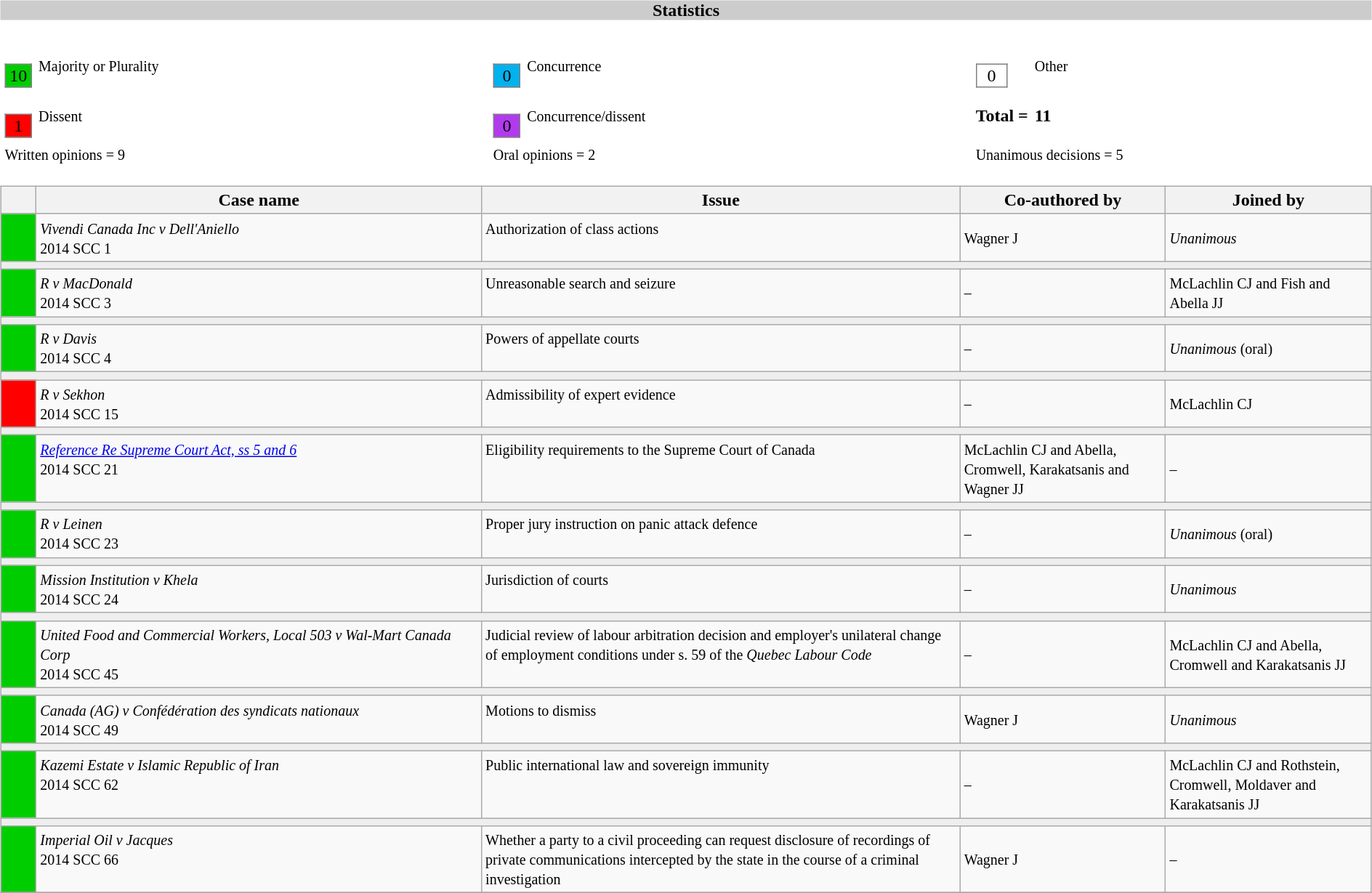<table width=100%>
<tr>
<td><br><table width=100% align=center cellpadding=0 cellspacing=0>
<tr>
<th bgcolor=#CCCCCC>Statistics</th>
</tr>
<tr>
<td><br><table width=100% cellpadding="2" cellspacing="2" border="0"width=25px>
<tr>
<td><br><table border="1" style="border-collapse:collapse;">
<tr>
<td align=center bgcolor=#00CD00 width=25px>10</td>
</tr>
</table>
</td>
<td><small>Majority or Plurality</small></td>
<td width=25px><br><table border="1" style="border-collapse:collapse;">
<tr>
<td align=center width=25px bgcolor=#00B2EE>0</td>
</tr>
</table>
</td>
<td><small>Concurrence</small></td>
<td width=25px><br><table border="1" style="border-collapse:collapse;">
<tr>
<td align=center width=25px bgcolor=white>0</td>
</tr>
</table>
</td>
<td><small>Other</small></td>
</tr>
<tr>
<td width=25px><br><table border="1" style="border-collapse:collapse;">
<tr>
<td align=center width=25px bgcolor=red>1</td>
</tr>
</table>
</td>
<td><small>Dissent</small></td>
<td width=25px><br><table border="1" style="border-collapse:collapse;">
<tr>
<td align=center width=25px bgcolor=#B23AEE>0</td>
</tr>
</table>
</td>
<td><small>Concurrence/dissent</small></td>
<td white-space: nowrap><strong>Total = </strong></td>
<td><strong>11</strong></td>
</tr>
<tr>
<td colspan=2><small>Written opinions = 9</small></td>
<td colspan=2><small>Oral opinions = 2</small></td>
<td colspan=2><small> Unanimous decisions = 5</small></td>
</tr>
</table>
<table class="wikitable" width=100%>
<tr bgcolor="#CCCCCC">
<th width=25px></th>
<th width=32.5%>Case name</th>
<th>Issue</th>
<th width=15%>Co-authored by</th>
<th width=15%>Joined by</th>
</tr>
<tr>
<td bgcolor="00cd00"></td>
<td align=left valign=top><small><em>Vivendi Canada Inc v Dell'Aniello</em><br> 2014 SCC 1 </small></td>
<td valign=top><small> Authorization of class actions</small></td>
<td><small> Wagner J</small></td>
<td><small> <em>Unanimous</em></small></td>
</tr>
<tr>
<td bgcolor=#EEEEEE colspan=5 valign=top><small></small></td>
</tr>
<tr>
<td bgcolor="00cd00"></td>
<td align=left valign=top><small><em>R v MacDonald</em><br> 2014 SCC 3 </small></td>
<td valign=top><small>Unreasonable search and seizure</small></td>
<td><small> –</small></td>
<td><small> McLachlin CJ and Fish and Abella JJ</small></td>
</tr>
<tr>
<td bgcolor=#EEEEEE colspan=5 valign=top><small></small></td>
</tr>
<tr>
<td bgcolor="00cd00"></td>
<td align=left valign=top><small><em>R v Davis</em><br> 2014 SCC 4 </small></td>
<td valign=top><small>Powers of appellate courts</small></td>
<td><small> –</small></td>
<td><small> <em>Unanimous</em> (oral)</small></td>
</tr>
<tr>
<td bgcolor=#EEEEEE colspan=5 valign=top><small></small></td>
</tr>
<tr>
<td bgcolor="red"></td>
<td align=left valign=top><small><em>R v Sekhon</em><br> 2014 SCC 15 </small></td>
<td valign=top><small>Admissibility of expert evidence</small></td>
<td><small> –</small></td>
<td><small> McLachlin CJ</small></td>
</tr>
<tr>
<td bgcolor=#EEEEEE colspan=5 valign=top><small></small></td>
</tr>
<tr>
<td bgcolor="00cd00"></td>
<td align=left valign=top><small><em><a href='#'>Reference Re Supreme Court Act, ss 5 and 6</a></em><br> 2014 SCC 21 </small></td>
<td valign=top><small>Eligibility requirements to the Supreme Court of Canada</small></td>
<td><small> McLachlin CJ and Abella, Cromwell, Karakatsanis and Wagner JJ</small></td>
<td><small> –</small></td>
</tr>
<tr>
<td bgcolor=#EEEEEE colspan=5 valign=top><small></small></td>
</tr>
<tr>
<td bgcolor="00cd00"></td>
<td align=left valign=top><small><em>R v Leinen</em><br> 2014 SCC 23 </small></td>
<td valign=top><small>Proper jury instruction on panic attack defence</small></td>
<td><small> –</small></td>
<td><small> <em>Unanimous</em> (oral)</small></td>
</tr>
<tr>
<td bgcolor=#EEEEEE colspan=5 valign=top><small></small></td>
</tr>
<tr>
<td bgcolor="00cd00"></td>
<td align=left valign=top><small><em>Mission Institution v Khela</em><br> 2014 SCC 24 </small></td>
<td valign=top><small>Jurisdiction of courts</small></td>
<td><small> –</small></td>
<td><small> <em>Unanimous</em></small></td>
</tr>
<tr>
<td bgcolor=#EEEEEE colspan=5 valign=top><small></small></td>
</tr>
<tr>
<td bgcolor="00cd00"></td>
<td align=left valign=top><small><em>United Food and Commercial Workers, Local 503 v Wal-Mart Canada Corp</em><br> 2014 SCC 45 </small></td>
<td valign=top><small>Judicial review of labour arbitration decision and employer's unilateral change of employment conditions under s. 59 of the <em>Quebec Labour Code</em></small></td>
<td><small> –</small></td>
<td><small> McLachlin CJ and Abella, Cromwell and Karakatsanis JJ</small></td>
</tr>
<tr>
<td bgcolor=#EEEEEE colspan=5 valign=top><small></small></td>
</tr>
<tr>
<td bgcolor="00cd00"></td>
<td align=left valign=top><small><em>Canada (AG) v Confédération des syndicats nationaux</em><br> 2014 SCC 49 </small></td>
<td valign=top><small>Motions to dismiss</small></td>
<td><small> Wagner J</small></td>
<td><small> <em>Unanimous</em></small></td>
</tr>
<tr>
<td bgcolor=#EEEEEE colspan=5 valign=top><small></small></td>
</tr>
<tr>
<td bgcolor="00cd00"></td>
<td align=left valign=top><small><em>Kazemi Estate v Islamic Republic of Iran</em><br> 2014 SCC 62 </small></td>
<td valign=top><small>Public international law and sovereign immunity</small></td>
<td><small> –</small></td>
<td><small> McLachlin CJ and Rothstein, Cromwell, Moldaver and Karakatsanis JJ</small></td>
</tr>
<tr>
<td bgcolor=#EEEEEE colspan=5 valign=top><small></small></td>
</tr>
<tr>
<td bgcolor="00cd00"></td>
<td align=left valign=top><small><em>Imperial Oil v Jacques</em><br> 2014 SCC 66 </small></td>
<td valign=top><small>Whether a party to a civil proceeding can request disclosure of recordings of private communications intercepted by the state in the course of a criminal investigation</small></td>
<td><small> Wagner J</small></td>
<td><small> –</small></td>
</tr>
<tr>
</tr>
</table>
</td>
</tr>
</table>
</td>
</tr>
</table>
